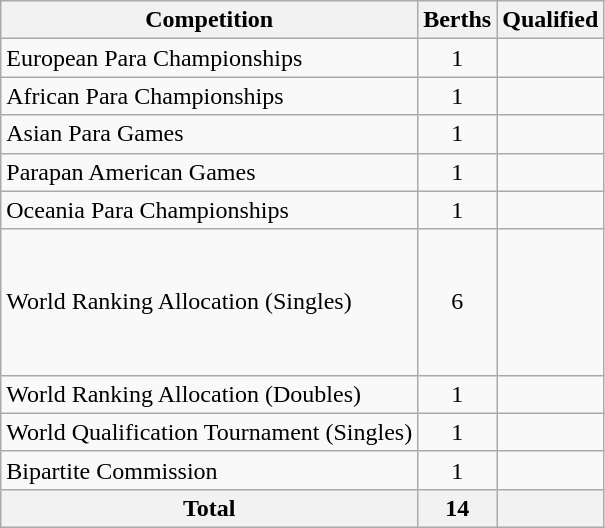<table class="wikitable">
<tr>
<th>Competition</th>
<th>Berths</th>
<th>Qualified</th>
</tr>
<tr>
<td>European Para Championships</td>
<td align=center>1</td>
<td></td>
</tr>
<tr>
<td>African Para Championships</td>
<td align=center>1</td>
<td></td>
</tr>
<tr>
<td>Asian Para Games</td>
<td align=center>1</td>
<td></td>
</tr>
<tr>
<td>Parapan American Games</td>
<td align=center>1</td>
<td></td>
</tr>
<tr>
<td>Oceania Para Championships</td>
<td align=center>1</td>
<td></td>
</tr>
<tr>
<td>World Ranking Allocation (Singles)</td>
<td align=center>6</td>
<td><br><br><br><br><br></td>
</tr>
<tr>
<td>World Ranking Allocation (Doubles)</td>
<td align=center>1</td>
<td></td>
</tr>
<tr>
<td>World Qualification Tournament (Singles)</td>
<td align=center>1</td>
<td></td>
</tr>
<tr>
<td>Bipartite Commission</td>
<td align=center>1</td>
<td></td>
</tr>
<tr>
<th>Total</th>
<th align="center">14</th>
<th></th>
</tr>
</table>
